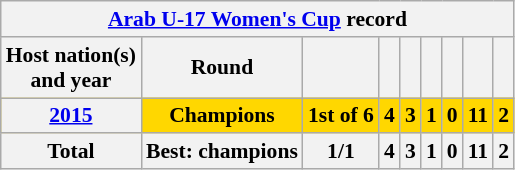<table class="wikitable" style="font-size:90%; text-align:center;">
<tr>
<th colspan="9"><a href='#'>Arab U-17 Women's Cup</a> record</th>
</tr>
<tr>
<th scope="col">Host nation(s)<br>and year</th>
<th scope="col">Round</th>
<th scope="col"></th>
<th scope="col"></th>
<th scope="col"></th>
<th scope="col"></th>
<th scope="col"></th>
<th scope="col"></th>
<th scope="col"></th>
</tr>
<tr bgcolor="gold">
<th scope="row"> <a href='#'>2015</a></th>
<td><strong>Champions</strong></td>
<td><strong>1st of 6</strong></td>
<td><strong>4</strong></td>
<td><strong>3</strong></td>
<td><strong>1</strong></td>
<td><strong>0</strong></td>
<td><strong>11</strong></td>
<td><strong>2</strong></td>
</tr>
<tr>
<th>Total</th>
<th>Best: champions</th>
<th>1/1</th>
<th>4</th>
<th>3</th>
<th>1</th>
<th>0</th>
<th>11</th>
<th>2</th>
</tr>
</table>
